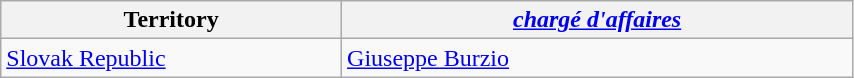<table class="wikitable sortable">
<tr>
<th width="20%">Territory</th>
<th width="30%"><em><a href='#'>chargé d'affaires</a></em></th>
</tr>
<tr>
<td><a href='#'>Slovak Republic</a></td>
<td><a href='#'>Giuseppe Burzio</a></td>
</tr>
</table>
